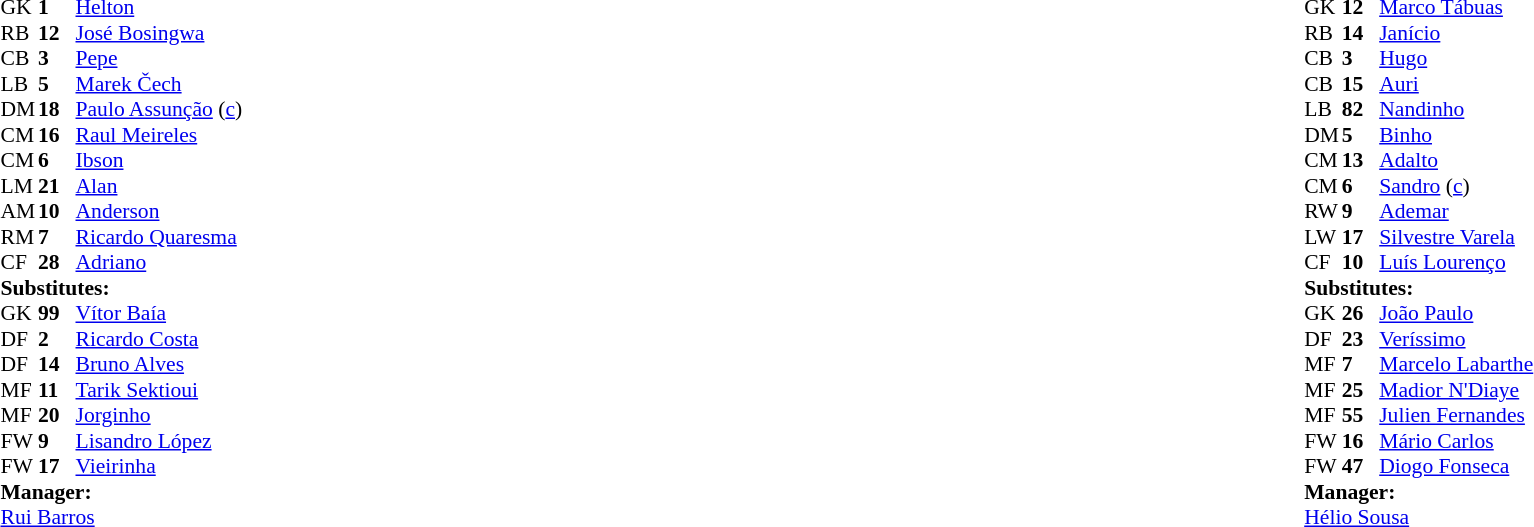<table width="100%">
<tr>
<td valign="top" width="50%"><br><table style="font-size: 90%" cellspacing="0" cellpadding="0">
<tr>
<td colspan="4"></td>
</tr>
<tr>
<th width=25></th>
<th width=25></th>
</tr>
<tr>
<td>GK</td>
<td><strong>1</strong></td>
<td> <a href='#'>Helton</a></td>
</tr>
<tr>
<td>RB</td>
<td><strong>12</strong></td>
<td> <a href='#'>José Bosingwa</a></td>
</tr>
<tr>
<td>CB</td>
<td><strong>3</strong></td>
<td> <a href='#'>Pepe</a></td>
</tr>
<tr>
<td>LB</td>
<td><strong>5</strong></td>
<td> <a href='#'>Marek Čech</a></td>
</tr>
<tr>
<td>DM</td>
<td><strong>18</strong></td>
<td> <a href='#'>Paulo Assunção</a> (<a href='#'>c</a>)</td>
<td></td>
<td></td>
</tr>
<tr>
<td>CM</td>
<td><strong>16</strong></td>
<td> <a href='#'>Raul Meireles</a></td>
</tr>
<tr>
<td>CM</td>
<td><strong>6</strong></td>
<td> <a href='#'>Ibson</a></td>
</tr>
<tr>
<td>LM</td>
<td><strong>21</strong></td>
<td> <a href='#'>Alan</a></td>
</tr>
<tr>
<td>AM</td>
<td><strong>10</strong></td>
<td> <a href='#'>Anderson</a></td>
<td></td>
<td></td>
</tr>
<tr>
<td>RM</td>
<td><strong>7</strong></td>
<td> <a href='#'>Ricardo Quaresma</a></td>
<td></td>
<td></td>
</tr>
<tr>
<td>CF</td>
<td><strong>28</strong></td>
<td> <a href='#'>Adriano</a></td>
<td></td>
<td></td>
</tr>
<tr>
<td colspan=3><strong>Substitutes:</strong></td>
</tr>
<tr>
<td>GK</td>
<td><strong>99</strong></td>
<td> <a href='#'>Vítor Baía</a></td>
</tr>
<tr>
<td>DF</td>
<td><strong>2</strong></td>
<td> <a href='#'>Ricardo Costa</a></td>
</tr>
<tr>
<td>DF</td>
<td><strong>14</strong></td>
<td> <a href='#'>Bruno Alves</a></td>
</tr>
<tr>
<td>MF</td>
<td><strong>11</strong></td>
<td> <a href='#'>Tarik Sektioui</a></td>
</tr>
<tr>
<td>MF</td>
<td><strong>20</strong></td>
<td> <a href='#'>Jorginho</a></td>
<td></td>
<td></td>
</tr>
<tr>
<td>FW</td>
<td><strong>9</strong></td>
<td> <a href='#'>Lisandro López</a></td>
<td></td>
<td></td>
</tr>
<tr>
<td>FW</td>
<td><strong>17</strong></td>
<td> <a href='#'>Vieirinha</a></td>
<td></td>
<td></td>
</tr>
<tr>
<td colspan=3><strong>Manager:</strong></td>
</tr>
<tr>
<td colspan=4> <a href='#'>Rui Barros</a></td>
</tr>
</table>
</td>
<td valign="top"></td>
<td valign="top" width="50%"><br><table style="font-size: 90%" cellspacing="0" cellpadding="0" align=center>
<tr>
<td colspan="4"></td>
</tr>
<tr>
<th width=25></th>
<th width=25></th>
</tr>
<tr>
<td>GK</td>
<td><strong>12</strong></td>
<td> <a href='#'>Marco Tábuas</a></td>
</tr>
<tr>
<td>RB</td>
<td><strong>14</strong></td>
<td> <a href='#'>Janício</a></td>
</tr>
<tr>
<td>CB</td>
<td><strong>3</strong></td>
<td> <a href='#'>Hugo</a></td>
<td></td>
<td></td>
</tr>
<tr>
<td>CB</td>
<td><strong>15</strong></td>
<td> <a href='#'>Auri</a></td>
</tr>
<tr>
<td>LB</td>
<td><strong>82</strong></td>
<td> <a href='#'>Nandinho</a></td>
</tr>
<tr>
<td>DM</td>
<td><strong>5</strong></td>
<td> <a href='#'>Binho</a></td>
</tr>
<tr>
<td>CM</td>
<td><strong>13</strong></td>
<td> <a href='#'>Adalto</a></td>
<td></td>
<td></td>
</tr>
<tr>
<td>CM</td>
<td><strong>6</strong></td>
<td> <a href='#'>Sandro</a> (<a href='#'>c</a>)</td>
</tr>
<tr>
<td>RW</td>
<td><strong>9</strong></td>
<td> <a href='#'>Ademar</a></td>
<td></td>
<td></td>
</tr>
<tr>
<td>LW</td>
<td><strong>17</strong></td>
<td> <a href='#'>Silvestre Varela</a></td>
</tr>
<tr>
<td>CF</td>
<td><strong>10</strong></td>
<td> <a href='#'>Luís Lourenço</a></td>
<td></td>
<td></td>
</tr>
<tr>
<td colspan=3><strong>Substitutes:</strong></td>
</tr>
<tr>
<td>GK</td>
<td><strong>26</strong></td>
<td> <a href='#'>João Paulo</a></td>
</tr>
<tr>
<td>DF</td>
<td><strong>23</strong></td>
<td> <a href='#'>Veríssimo</a></td>
</tr>
<tr>
<td>MF</td>
<td><strong>7</strong></td>
<td> <a href='#'>Marcelo Labarthe</a></td>
<td></td>
<td></td>
</tr>
<tr>
<td>MF</td>
<td><strong>25</strong></td>
<td> <a href='#'>Madior N'Diaye</a></td>
</tr>
<tr>
<td>MF</td>
<td><strong>55</strong></td>
<td> <a href='#'>Julien Fernandes</a></td>
</tr>
<tr>
<td>FW</td>
<td><strong>16</strong></td>
<td> <a href='#'>Mário Carlos</a></td>
<td></td>
<td></td>
</tr>
<tr>
<td>FW</td>
<td><strong>47</strong></td>
<td> <a href='#'>Diogo Fonseca</a></td>
<td></td>
<td></td>
</tr>
<tr>
<td colspan=3><strong>Manager:</strong></td>
</tr>
<tr>
<td colspan=4> <a href='#'>Hélio Sousa</a></td>
</tr>
</table>
</td>
</tr>
</table>
